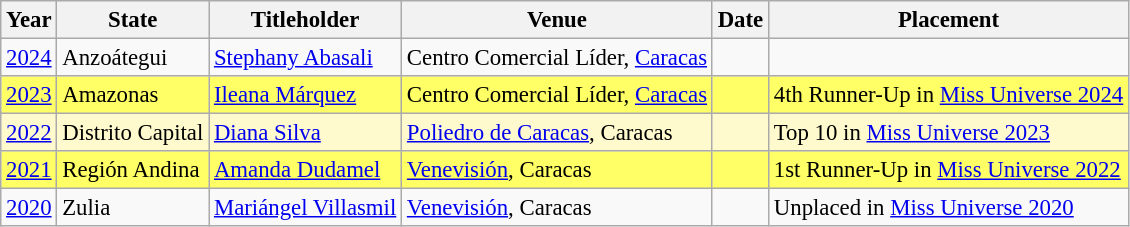<table class="wikitable" style="font-size: 95%;">
<tr>
<th>Year</th>
<th>State</th>
<th>Titleholder</th>
<th>Venue</th>
<th>Date</th>
<th>Placement</th>
</tr>
<tr>
<td><a href='#'>2024</a></td>
<td>Anzoátegui</td>
<td><a href='#'>Stephany Abasali</a></td>
<td>Centro Comercial Líder, <a href='#'>Caracas</a></td>
<td></td>
<td></td>
</tr>
<tr style="background-color:#FFFF66;">
<td><a href='#'>2023</a></td>
<td>Amazonas</td>
<td><a href='#'>Ileana Márquez</a></td>
<td>Centro Comercial Líder, <a href='#'>Caracas</a></td>
<td></td>
<td>4th Runner-Up in <a href='#'>Miss Universe 2024</a></td>
</tr>
<tr style="background-color:#FFFACD;">
<td><a href='#'>2022</a></td>
<td>Distrito Capital</td>
<td><a href='#'>Diana Silva</a></td>
<td><a href='#'>Poliedro de Caracas</a>, Caracas</td>
<td></td>
<td>Top 10 in <a href='#'>Miss Universe 2023</a></td>
</tr>
<tr style="background-color:#FFFF66;">
<td><a href='#'>2021</a></td>
<td>Región Andina</td>
<td><a href='#'>Amanda Dudamel</a></td>
<td><a href='#'>Venevisión</a>, Caracas</td>
<td></td>
<td>1st Runner-Up in <a href='#'>Miss Universe 2022</a></td>
</tr>
<tr>
<td><a href='#'>2020</a></td>
<td>Zulia</td>
<td><a href='#'>Mariángel Villasmil</a></td>
<td><a href='#'>Venevisión</a>, Caracas</td>
<td></td>
<td>Unplaced in <a href='#'>Miss Universe 2020</a></td>
</tr>
</table>
